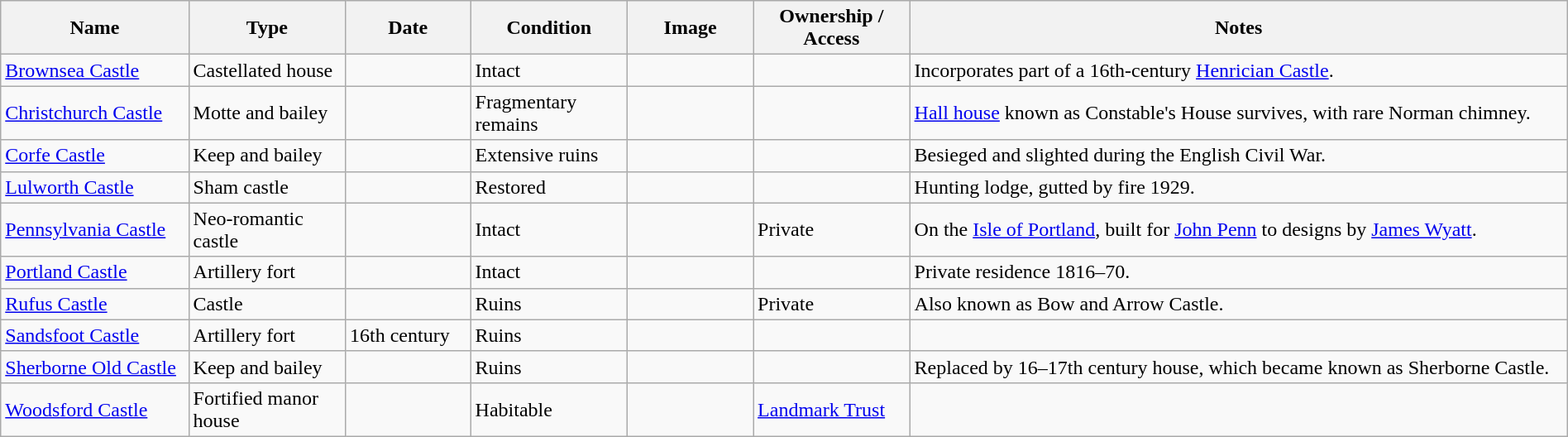<table class="wikitable sortable sticky-header" width="100%">
<tr>
<th width="12%">Name</th>
<th width="10%">Type</th>
<th width="8%">Date</th>
<th width="10%">Condition</th>
<th class="unsortable" width="94">Image</th>
<th width="10%">Ownership / Access</th>
<th class="unsortable">Notes</th>
</tr>
<tr>
<td><a href='#'>Brownsea Castle</a></td>
<td>Castellated house</td>
<td></td>
<td>Intact</td>
<td></td>
<td></td>
<td>Incorporates part of a 16th-century <a href='#'>Henrician Castle</a>.</td>
</tr>
<tr>
<td><a href='#'>Christchurch Castle</a></td>
<td>Motte and bailey</td>
<td></td>
<td>Fragmentary remains</td>
<td></td>
<td></td>
<td><a href='#'>Hall house</a> known as Constable's House survives, with rare Norman chimney.</td>
</tr>
<tr>
<td><a href='#'>Corfe Castle</a></td>
<td>Keep and bailey</td>
<td></td>
<td>Extensive ruins</td>
<td></td>
<td></td>
<td>Besieged and slighted during the English Civil War.</td>
</tr>
<tr>
<td><a href='#'>Lulworth Castle</a></td>
<td>Sham castle</td>
<td></td>
<td>Restored</td>
<td></td>
<td></td>
<td>Hunting lodge, gutted by fire 1929.</td>
</tr>
<tr>
<td><a href='#'>Pennsylvania Castle</a></td>
<td>Neo-romantic castle</td>
<td></td>
<td>Intact</td>
<td></td>
<td>Private</td>
<td>On the <a href='#'>Isle of Portland</a>, built for <a href='#'>John Penn</a> to designs by <a href='#'>James Wyatt</a>.</td>
</tr>
<tr>
<td><a href='#'>Portland Castle</a></td>
<td>Artillery fort</td>
<td></td>
<td>Intact</td>
<td></td>
<td></td>
<td>Private residence 1816–70.</td>
</tr>
<tr>
<td><a href='#'>Rufus Castle</a></td>
<td>Castle</td>
<td></td>
<td>Ruins</td>
<td></td>
<td>Private</td>
<td>Also known as Bow and Arrow Castle.</td>
</tr>
<tr>
<td><a href='#'>Sandsfoot Castle</a></td>
<td>Artillery fort</td>
<td>16th century</td>
<td>Ruins</td>
<td></td>
<td></td>
<td></td>
</tr>
<tr>
<td><a href='#'>Sherborne Old Castle</a></td>
<td>Keep and bailey</td>
<td></td>
<td>Ruins</td>
<td></td>
<td></td>
<td>Replaced by 16–17th century house, which became known as Sherborne Castle.</td>
</tr>
<tr>
<td><a href='#'>Woodsford Castle</a></td>
<td>Fortified manor house</td>
<td></td>
<td>Habitable</td>
<td></td>
<td><a href='#'>Landmark Trust</a></td>
<td></td>
</tr>
</table>
